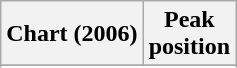<table class="wikitable sortable plainrowheaders" style="text-align:center">
<tr>
<th scope="col">Chart (2006)</th>
<th scope="col">Peak<br>position</th>
</tr>
<tr>
</tr>
<tr>
</tr>
</table>
